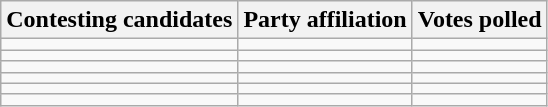<table class="wikitable sortable">
<tr>
<th>Contesting candidates</th>
<th>Party affiliation</th>
<th>Votes polled</th>
</tr>
<tr>
<td></td>
<td></td>
<td></td>
</tr>
<tr>
<td></td>
<td></td>
<td></td>
</tr>
<tr>
<td></td>
<td></td>
<td></td>
</tr>
<tr>
<td></td>
<td></td>
<td></td>
</tr>
<tr>
<td></td>
<td></td>
<td></td>
</tr>
<tr>
<td></td>
<td></td>
<td></td>
</tr>
</table>
